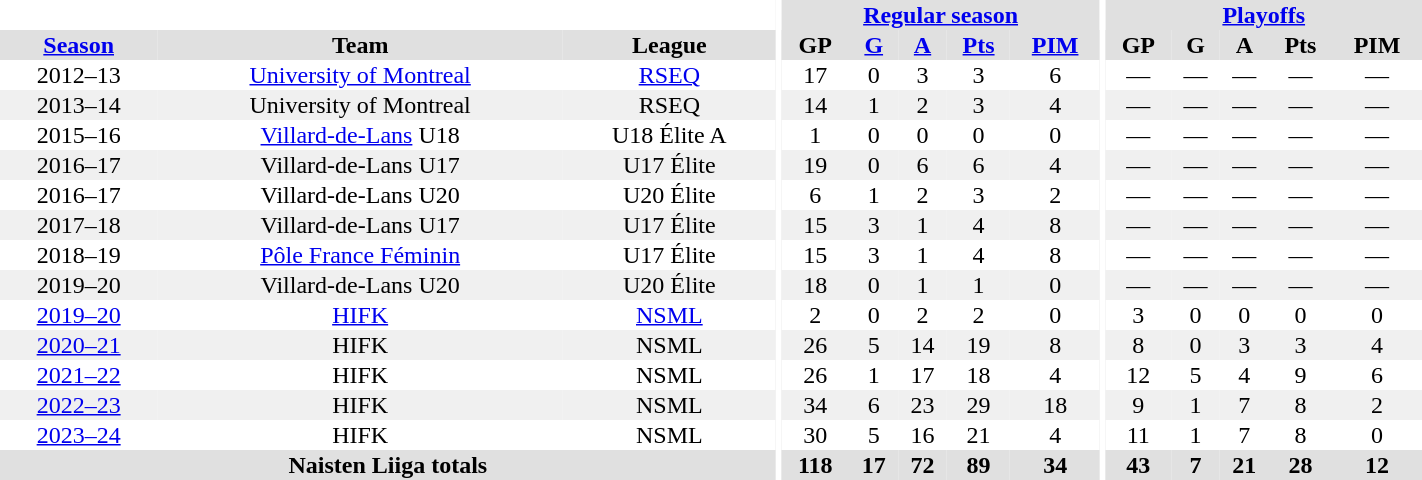<table border="0" cellpadding="1" cellspacing="0" style="text-align:center; width:75%;">
<tr bgcolor="#e0e0e0">
<th colspan="3" bgcolor="#ffffff"></th>
<th rowspan="94" bgcolor="#ffffff"></th>
<th colspan="5"><a href='#'>Regular season</a></th>
<th rowspan="94" bgcolor="#ffffff"></th>
<th colspan="5"><a href='#'>Playoffs</a></th>
</tr>
<tr bgcolor="#e0e0e0">
<th><a href='#'>Season</a></th>
<th>Team</th>
<th>League</th>
<th>GP</th>
<th><a href='#'>G</a></th>
<th><a href='#'>A</a></th>
<th><a href='#'>Pts</a></th>
<th><a href='#'>PIM</a></th>
<th>GP</th>
<th>G</th>
<th>A</th>
<th>Pts</th>
<th>PIM</th>
</tr>
<tr>
<td>2012–13</td>
<td><a href='#'>University of Montreal</a></td>
<td><a href='#'>RSEQ</a></td>
<td>17</td>
<td>0</td>
<td>3</td>
<td>3</td>
<td>6</td>
<td>—</td>
<td>—</td>
<td>—</td>
<td>—</td>
<td>—</td>
</tr>
<tr bgcolor="f0f0f0">
<td>2013–14</td>
<td>University of Montreal</td>
<td>RSEQ</td>
<td>14</td>
<td>1</td>
<td>2</td>
<td>3</td>
<td>4</td>
<td>—</td>
<td>—</td>
<td>—</td>
<td>—</td>
<td>—</td>
</tr>
<tr>
<td>2015–16</td>
<td><a href='#'>Villard-de-Lans</a> U18</td>
<td>U18 Élite A</td>
<td>1</td>
<td>0</td>
<td>0</td>
<td>0</td>
<td>0</td>
<td>—</td>
<td>—</td>
<td>—</td>
<td>—</td>
<td>—</td>
</tr>
<tr bgcolor="f0f0f0">
<td>2016–17</td>
<td>Villard-de-Lans U17</td>
<td>U17 Élite</td>
<td>19</td>
<td>0</td>
<td>6</td>
<td>6</td>
<td>4</td>
<td>—</td>
<td>—</td>
<td>—</td>
<td>—</td>
<td>—</td>
</tr>
<tr>
<td>2016–17</td>
<td>Villard-de-Lans U20</td>
<td>U20 Élite</td>
<td>6</td>
<td>1</td>
<td>2</td>
<td>3</td>
<td>2</td>
<td>—</td>
<td>—</td>
<td>—</td>
<td>—</td>
<td>—</td>
</tr>
<tr bgcolor="f0f0f0">
<td>2017–18</td>
<td>Villard-de-Lans U17</td>
<td>U17 Élite</td>
<td>15</td>
<td>3</td>
<td>1</td>
<td>4</td>
<td>8</td>
<td>—</td>
<td>—</td>
<td>—</td>
<td>—</td>
<td>—</td>
</tr>
<tr>
<td>2018–19</td>
<td><a href='#'>Pôle France Féminin</a></td>
<td>U17 Élite</td>
<td>15</td>
<td>3</td>
<td>1</td>
<td>4</td>
<td>8</td>
<td>—</td>
<td>—</td>
<td>—</td>
<td>—</td>
<td>—</td>
</tr>
<tr bgcolor="f0f0f0">
<td>2019–20</td>
<td>Villard-de-Lans U20</td>
<td>U20 Élite</td>
<td>18</td>
<td>0</td>
<td>1</td>
<td>1</td>
<td>0</td>
<td>—</td>
<td>—</td>
<td>—</td>
<td>—</td>
<td>—</td>
</tr>
<tr>
<td><a href='#'>2019–20</a></td>
<td><a href='#'>HIFK</a></td>
<td><a href='#'>NSML</a></td>
<td>2</td>
<td>0</td>
<td>2</td>
<td>2</td>
<td>0</td>
<td>3</td>
<td>0</td>
<td>0</td>
<td>0</td>
<td>0</td>
</tr>
<tr bgcolor="f0f0f0">
<td><a href='#'>2020–21</a></td>
<td>HIFK</td>
<td>NSML</td>
<td>26</td>
<td>5</td>
<td>14</td>
<td>19</td>
<td>8</td>
<td>8</td>
<td>0</td>
<td>3</td>
<td>3</td>
<td>4</td>
</tr>
<tr>
<td><a href='#'>2021–22</a></td>
<td>HIFK</td>
<td>NSML</td>
<td>26</td>
<td>1</td>
<td>17</td>
<td>18</td>
<td>4</td>
<td>12</td>
<td>5</td>
<td>4</td>
<td>9</td>
<td>6</td>
</tr>
<tr bgcolor="f0f0f0">
<td><a href='#'>2022–23</a></td>
<td>HIFK</td>
<td>NSML</td>
<td>34</td>
<td>6</td>
<td>23</td>
<td>29</td>
<td>18</td>
<td>9</td>
<td>1</td>
<td>7</td>
<td>8</td>
<td>2</td>
</tr>
<tr>
<td><a href='#'>2023–24</a></td>
<td>HIFK</td>
<td>NSML</td>
<td>30</td>
<td>5</td>
<td>16</td>
<td>21</td>
<td>4</td>
<td>11</td>
<td>1</td>
<td>7</td>
<td>8</td>
<td>0</td>
</tr>
<tr bgcolor="#e0e0e0">
<th colspan="3">Naisten Liiga totals</th>
<th>118</th>
<th>17</th>
<th>72</th>
<th>89</th>
<th>34</th>
<th>43</th>
<th>7</th>
<th>21</th>
<th>28</th>
<th>12</th>
</tr>
</table>
